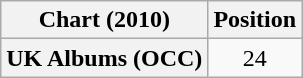<table class="wikitable plainrowheaders" style="text-align:center">
<tr>
<th scope="col">Chart (2010)</th>
<th scope="col">Position</th>
</tr>
<tr>
<th scope="row">UK Albums (OCC)</th>
<td>24</td>
</tr>
</table>
